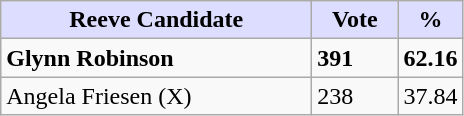<table class="wikitable">
<tr>
<th style="background:#ddf; width:200px;">Reeve Candidate</th>
<th style="background:#ddf; width:50px;">Vote</th>
<th style="background:#ddf; width:30px;">%</th>
</tr>
<tr>
<td><strong>Glynn Robinson</strong></td>
<td><strong>391</strong></td>
<td><strong>62.16</strong></td>
</tr>
<tr>
<td>Angela Friesen (X)</td>
<td>238</td>
<td>37.84</td>
</tr>
</table>
